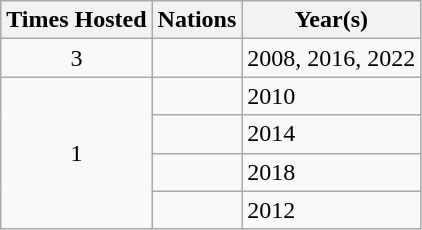<table class="wikitable">
<tr>
<th>Times Hosted</th>
<th>Nations</th>
<th>Year(s)</th>
</tr>
<tr>
<td align=center>3</td>
<td></td>
<td>2008, 2016, 2022</td>
</tr>
<tr>
<td rowspan=5 align=center>1</td>
<td></td>
<td>2010</td>
</tr>
<tr>
<td></td>
<td>2014</td>
</tr>
<tr>
<td></td>
<td>2018</td>
</tr>
<tr>
<td></td>
<td>2012</td>
</tr>
</table>
